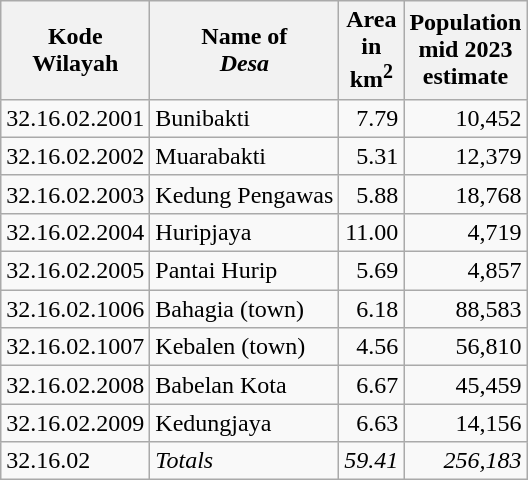<table class="wikitable">
<tr>
<th>Kode <br>Wilayah</th>
<th>Name of <br> <em>Desa</em></th>
<th>Area <br>in <br>km<sup>2</sup></th>
<th>Population<br>mid 2023<br>estimate</th>
</tr>
<tr>
<td>32.16.02.2001</td>
<td>Bunibakti</td>
<td align="right">7.79</td>
<td align="right">10,452</td>
</tr>
<tr>
<td>32.16.02.2002</td>
<td>Muarabakti</td>
<td align="right">5.31</td>
<td align="right">12,379</td>
</tr>
<tr>
<td>32.16.02.2003</td>
<td>Kedung Pengawas</td>
<td align="right">5.88</td>
<td align="right">18,768</td>
</tr>
<tr>
<td>32.16.02.2004</td>
<td>Huripjaya</td>
<td align="right">11.00</td>
<td align="right">4,719</td>
</tr>
<tr>
<td>32.16.02.2005</td>
<td>Pantai Hurip</td>
<td align="right">5.69</td>
<td align="right">4,857</td>
</tr>
<tr>
<td>32.16.02.1006</td>
<td>Bahagia (town)</td>
<td align="right">6.18</td>
<td align="right">88,583</td>
</tr>
<tr>
<td>32.16.02.1007</td>
<td>Kebalen (town)</td>
<td align="right">4.56</td>
<td align="right">56,810</td>
</tr>
<tr>
<td>32.16.02.2008</td>
<td>Babelan Kota</td>
<td align="right">6.67</td>
<td align="right">45,459</td>
</tr>
<tr>
<td>32.16.02.2009</td>
<td>Kedungjaya</td>
<td align="right">6.63</td>
<td align="right">14,156</td>
</tr>
<tr>
<td>32.16.02</td>
<td><em>Totals</em></td>
<td align="right"><em>59.41</em></td>
<td align="right"><em>256,183</em></td>
</tr>
</table>
